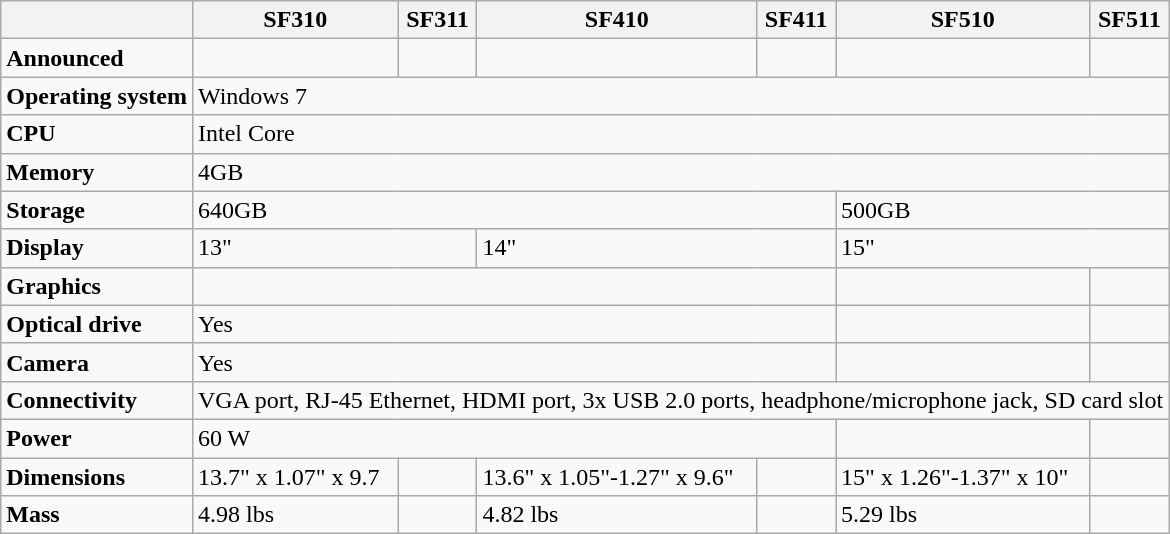<table class="wikitable">
<tr>
<th></th>
<th>SF310</th>
<th>SF311</th>
<th>SF410</th>
<th>SF411</th>
<th>SF510</th>
<th>SF511</th>
</tr>
<tr>
<td><strong>Announced</strong></td>
<td></td>
<td></td>
<td></td>
<td></td>
<td></td>
<td></td>
</tr>
<tr>
<td><strong>Operating system</strong></td>
<td colspan="6">Windows 7</td>
</tr>
<tr>
<td><strong>CPU</strong></td>
<td colspan="6">Intel Core</td>
</tr>
<tr>
<td><strong>Memory</strong></td>
<td colspan="6">4GB</td>
</tr>
<tr>
<td><strong>Storage</strong></td>
<td colspan="4">640GB</td>
<td colspan="2">500GB</td>
</tr>
<tr>
<td><strong>Display</strong></td>
<td colspan="2">13"</td>
<td colspan="2">14"</td>
<td colspan="2">15"</td>
</tr>
<tr>
<td><strong>Graphics</strong></td>
<td colspan="4"></td>
<td></td>
<td></td>
</tr>
<tr>
<td><strong>Optical drive</strong></td>
<td colspan="4">Yes</td>
<td></td>
<td></td>
</tr>
<tr>
<td><strong>Camera</strong></td>
<td colspan="4">Yes</td>
<td></td>
<td></td>
</tr>
<tr>
<td><strong>Connectivity</strong></td>
<td colspan="6">VGA port, RJ-45 Ethernet, HDMI port, 3x USB 2.0 ports, headphone/microphone jack, SD card slot</td>
</tr>
<tr>
<td><strong>Power</strong></td>
<td colspan="4">60 W</td>
<td></td>
<td></td>
</tr>
<tr>
<td><strong>Dimensions</strong></td>
<td>13.7" x 1.07" x 9.7</td>
<td></td>
<td>13.6" x 1.05"-1.27" x 9.6"</td>
<td></td>
<td>15" x 1.26"-1.37" x 10"</td>
<td></td>
</tr>
<tr>
<td><strong>Mass</strong></td>
<td>4.98 lbs</td>
<td></td>
<td>4.82 lbs</td>
<td></td>
<td>5.29 lbs</td>
<td></td>
</tr>
</table>
